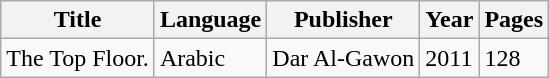<table class="wikitable">
<tr>
<th>Title</th>
<th>Language</th>
<th>Publisher</th>
<th>Year</th>
<th>Pages</th>
</tr>
<tr>
<td>The Top Floor.</td>
<td>Arabic</td>
<td>Dar Al-Gawon</td>
<td>2011</td>
<td>128</td>
</tr>
</table>
